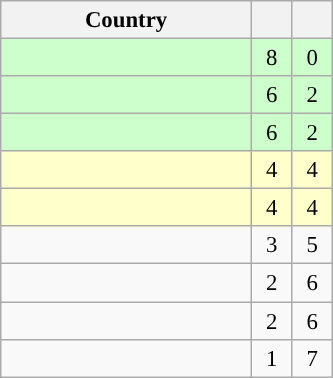<table class=wikitable style="font-size:95%;text-align: center">
<tr>
<th width=160>Country</th>
<th width=20></th>
<th width=20></th>
</tr>
<tr style="background:#ccffcc;">
<td style="text-align:left;"></td>
<td>8</td>
<td>0</td>
</tr>
<tr style="background:#ccffcc">
<td style="text-align:left;"></td>
<td>6</td>
<td>2</td>
</tr>
<tr style="background:#ccffcc;">
<td style="text-align:left;"></td>
<td>6</td>
<td>2</td>
</tr>
<tr style="background:#ffffcc">
<td style="text-align:left;"></td>
<td>4</td>
<td>4</td>
</tr>
<tr style="background:#ffffcc">
<td style="text-align:left;"></td>
<td>4</td>
<td>4</td>
</tr>
<tr>
<td style="text-align:left;"></td>
<td>3</td>
<td>5</td>
</tr>
<tr>
<td style="text-align:left;"></td>
<td>2</td>
<td>6</td>
</tr>
<tr>
<td style="text-align:left;"></td>
<td>2</td>
<td>6</td>
</tr>
<tr>
<td style="text-align:left;"></td>
<td>1</td>
<td>7</td>
</tr>
</table>
